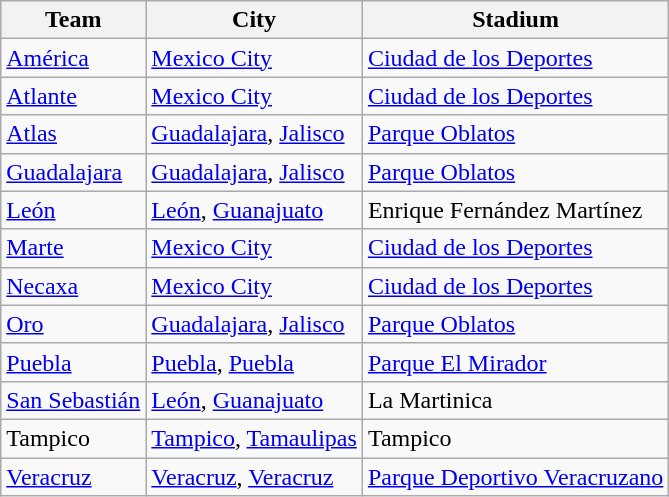<table class="wikitable" class="toccolours sortable">
<tr>
<th>Team</th>
<th>City</th>
<th>Stadium</th>
</tr>
<tr>
<td><a href='#'>América</a></td>
<td><a href='#'>Mexico City</a></td>
<td><a href='#'>Ciudad de los Deportes</a></td>
</tr>
<tr>
<td><a href='#'>Atlante</a></td>
<td><a href='#'>Mexico City</a></td>
<td><a href='#'>Ciudad de los Deportes</a></td>
</tr>
<tr>
<td><a href='#'>Atlas</a></td>
<td><a href='#'>Guadalajara</a>, <a href='#'>Jalisco</a></td>
<td><a href='#'>Parque Oblatos</a></td>
</tr>
<tr>
<td><a href='#'>Guadalajara</a></td>
<td><a href='#'>Guadalajara</a>, <a href='#'>Jalisco</a></td>
<td><a href='#'>Parque Oblatos</a></td>
</tr>
<tr>
<td><a href='#'>León</a></td>
<td><a href='#'>León</a>, <a href='#'>Guanajuato</a></td>
<td>Enrique Fernández Martínez</td>
</tr>
<tr>
<td><a href='#'>Marte</a></td>
<td><a href='#'>Mexico City</a></td>
<td><a href='#'>Ciudad de los Deportes</a></td>
</tr>
<tr>
<td><a href='#'>Necaxa</a></td>
<td><a href='#'>Mexico City</a></td>
<td><a href='#'>Ciudad de los Deportes</a></td>
</tr>
<tr>
<td><a href='#'>Oro</a></td>
<td><a href='#'>Guadalajara</a>, <a href='#'>Jalisco</a></td>
<td><a href='#'>Parque Oblatos</a></td>
</tr>
<tr>
<td><a href='#'>Puebla</a></td>
<td><a href='#'>Puebla</a>, <a href='#'>Puebla</a></td>
<td><a href='#'>Parque El Mirador</a></td>
</tr>
<tr>
<td><a href='#'>San Sebastián</a></td>
<td><a href='#'>León</a>, <a href='#'>Guanajuato</a></td>
<td>La Martinica</td>
</tr>
<tr>
<td>Tampico</td>
<td><a href='#'>Tampico</a>, <a href='#'>Tamaulipas</a></td>
<td>Tampico</td>
</tr>
<tr>
<td><a href='#'>Veracruz</a></td>
<td><a href='#'>Veracruz</a>, <a href='#'>Veracruz</a></td>
<td><a href='#'>Parque Deportivo Veracruzano</a></td>
</tr>
</table>
